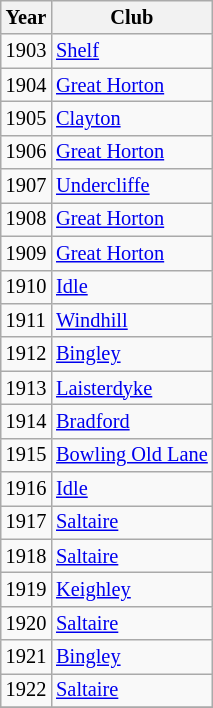<table class="wikitable" style="font-size:85%">
<tr>
<th>Year</th>
<th>Club</th>
</tr>
<tr>
<td>1903</td>
<td><a href='#'>Shelf</a></td>
</tr>
<tr>
<td>1904</td>
<td><a href='#'>Great Horton</a></td>
</tr>
<tr>
<td>1905</td>
<td><a href='#'>Clayton</a></td>
</tr>
<tr>
<td>1906</td>
<td><a href='#'>Great Horton</a></td>
</tr>
<tr>
<td>1907</td>
<td><a href='#'>Undercliffe</a></td>
</tr>
<tr>
<td>1908</td>
<td><a href='#'>Great Horton</a></td>
</tr>
<tr>
<td>1909</td>
<td><a href='#'>Great Horton</a></td>
</tr>
<tr>
<td>1910</td>
<td><a href='#'>Idle</a></td>
</tr>
<tr>
<td>1911</td>
<td><a href='#'>Windhill</a></td>
</tr>
<tr>
<td>1912</td>
<td><a href='#'>Bingley</a></td>
</tr>
<tr>
<td>1913</td>
<td><a href='#'>Laisterdyke</a></td>
</tr>
<tr>
<td>1914</td>
<td><a href='#'>Bradford</a></td>
</tr>
<tr>
<td>1915</td>
<td><a href='#'>Bowling Old Lane</a></td>
</tr>
<tr>
<td>1916</td>
<td><a href='#'>Idle</a></td>
</tr>
<tr>
<td>1917</td>
<td><a href='#'>Saltaire</a></td>
</tr>
<tr>
<td>1918</td>
<td><a href='#'>Saltaire</a></td>
</tr>
<tr>
<td>1919</td>
<td><a href='#'>Keighley</a></td>
</tr>
<tr>
<td>1920</td>
<td><a href='#'>Saltaire</a></td>
</tr>
<tr>
<td>1921</td>
<td><a href='#'>Bingley</a></td>
</tr>
<tr>
<td>1922</td>
<td><a href='#'>Saltaire</a></td>
</tr>
<tr>
</tr>
</table>
